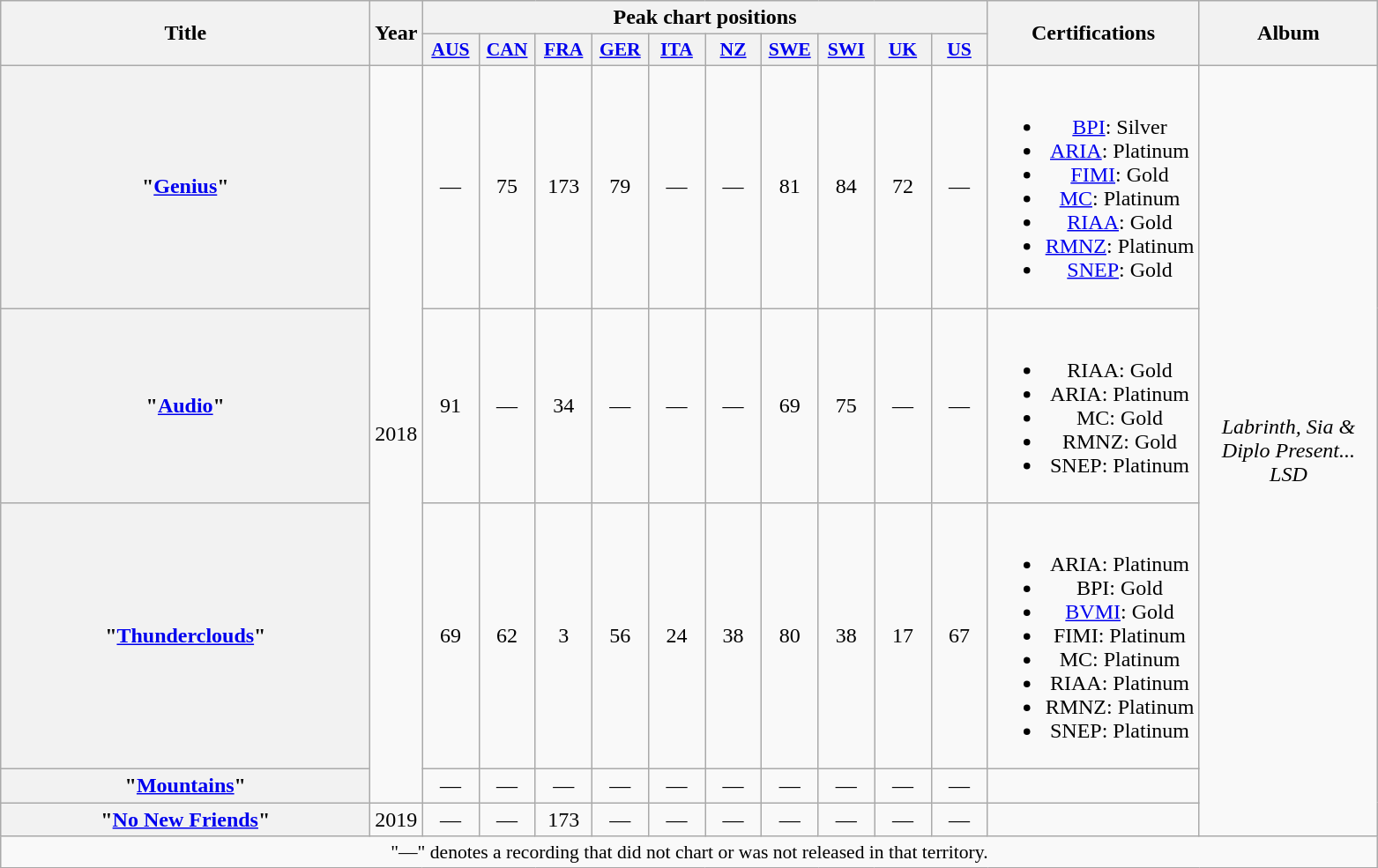<table class="wikitable plainrowheaders" style="text-align:center;" border="1">
<tr>
<th scope="col" rowspan="2" style="width:17em;">Title</th>
<th scope="col" rowspan="2" style="width:1em;">Year</th>
<th scope="col" colspan="10">Peak chart positions</th>
<th scope="col" rowspan="2">Certifications</th>
<th scope="col" rowspan="2" style="width:8em;">Album</th>
</tr>
<tr>
<th scope="col" style="width:2.5em;font-size:90%;"><a href='#'>AUS</a><br></th>
<th scope="col" style="width:2.5em;font-size:90%;"><a href='#'>CAN</a><br></th>
<th scope="col" style="width:2.5em;font-size:90%;"><a href='#'>FRA</a><br></th>
<th scope="col" style="width:2.5em;font-size:90%;"><a href='#'>GER</a><br></th>
<th scope="col" style="width:2.5em;font-size:90%;"><a href='#'>ITA</a><br></th>
<th scope="col" style="width:2.5em;font-size:90%;"><a href='#'>NZ</a><br></th>
<th scope="col" style="width:2.5em;font-size:90%;"><a href='#'>SWE</a><br></th>
<th scope="col" style="width:2.5em;font-size:90%;"><a href='#'>SWI</a><br></th>
<th scope="col" style="width:2.5em;font-size:90%;"><a href='#'>UK</a><br></th>
<th scope="col" style="width:2.5em;font-size:90%;"><a href='#'>US</a><br></th>
</tr>
<tr>
<th scope="row">"<a href='#'>Genius</a>"</th>
<td rowspan="4">2018</td>
<td>—</td>
<td>75</td>
<td>173</td>
<td>79</td>
<td>—</td>
<td>—</td>
<td>81</td>
<td>84</td>
<td>72</td>
<td>—</td>
<td><br><ul><li><a href='#'>BPI</a>: Silver</li><li><a href='#'>ARIA</a>: Platinum</li><li><a href='#'>FIMI</a>: Gold</li><li><a href='#'>MC</a>: Platinum</li><li><a href='#'>RIAA</a>: Gold</li><li><a href='#'>RMNZ</a>: Platinum</li><li><a href='#'>SNEP</a>: Gold</li></ul></td>
<td rowspan="5"><em>Labrinth, Sia & Diplo Present... LSD</em></td>
</tr>
<tr>
<th scope="row">"<a href='#'>Audio</a>"</th>
<td>91</td>
<td>—</td>
<td>34</td>
<td>—</td>
<td>—</td>
<td>—</td>
<td>69</td>
<td>75</td>
<td>—</td>
<td>—</td>
<td><br><ul><li>RIAA: Gold</li><li>ARIA: Platinum</li><li>MC: Gold</li><li>RMNZ: Gold</li><li>SNEP: Platinum</li></ul></td>
</tr>
<tr>
<th scope="row">"<a href='#'>Thunderclouds</a>"</th>
<td>69</td>
<td>62</td>
<td>3</td>
<td>56</td>
<td>24</td>
<td>38</td>
<td>80</td>
<td>38</td>
<td>17</td>
<td>67</td>
<td><br><ul><li>ARIA: Platinum</li><li>BPI: Gold</li><li><a href='#'>BVMI</a>: Gold</li><li>FIMI: Platinum</li><li>MC: Platinum</li><li>RIAA: Platinum</li><li>RMNZ: Platinum</li><li>SNEP: Platinum</li></ul></td>
</tr>
<tr>
<th scope="row">"<a href='#'>Mountains</a>"</th>
<td>—</td>
<td>—</td>
<td>—</td>
<td>—</td>
<td>—</td>
<td>—</td>
<td>—</td>
<td>—</td>
<td>—</td>
<td>—</td>
<td></td>
</tr>
<tr>
<th scope="row">"<a href='#'>No New Friends</a>"</th>
<td>2019</td>
<td>—</td>
<td>—</td>
<td>173</td>
<td>—</td>
<td>—</td>
<td>—</td>
<td>—</td>
<td>—</td>
<td>—</td>
<td>—</td>
<td></td>
</tr>
<tr>
<td colspan="14" style="font-size:90%">"—" denotes a recording that did not chart or was not released in that territory.</td>
</tr>
</table>
